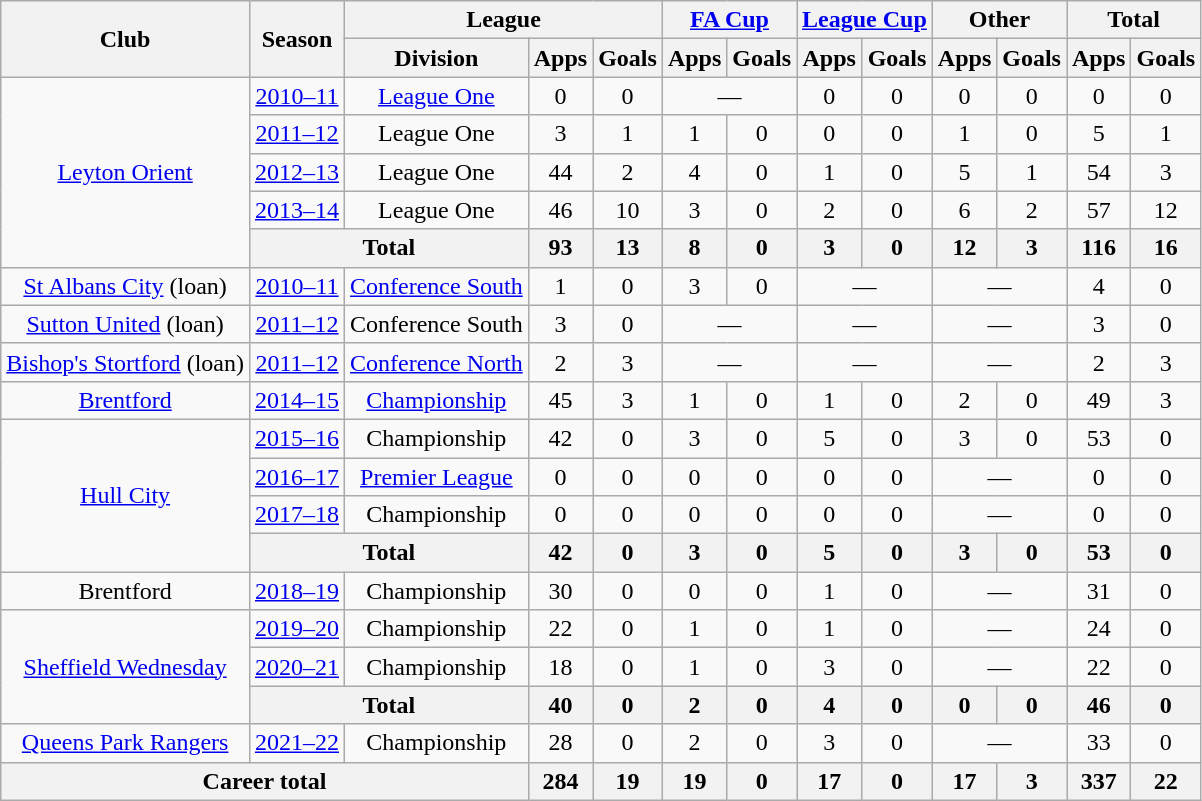<table class=wikitable style=text-align:center>
<tr>
<th rowspan=2>Club</th>
<th rowspan=2>Season</th>
<th colspan=3>League</th>
<th colspan=2><a href='#'>FA Cup</a></th>
<th colspan=2><a href='#'>League Cup</a></th>
<th colspan=2>Other</th>
<th colspan=2>Total</th>
</tr>
<tr>
<th>Division</th>
<th>Apps</th>
<th>Goals</th>
<th>Apps</th>
<th>Goals</th>
<th>Apps</th>
<th>Goals</th>
<th>Apps</th>
<th>Goals</th>
<th>Apps</th>
<th>Goals</th>
</tr>
<tr>
<td rowspan=5><a href='#'>Leyton Orient</a></td>
<td><a href='#'>2010–11</a></td>
<td><a href='#'>League One</a></td>
<td>0</td>
<td>0</td>
<td colspan=2>—</td>
<td>0</td>
<td>0</td>
<td>0</td>
<td>0</td>
<td>0</td>
<td>0</td>
</tr>
<tr>
<td><a href='#'>2011–12</a></td>
<td>League One</td>
<td>3</td>
<td>1</td>
<td>1</td>
<td>0</td>
<td>0</td>
<td>0</td>
<td>1</td>
<td>0</td>
<td>5</td>
<td>1</td>
</tr>
<tr>
<td><a href='#'>2012–13</a></td>
<td>League One</td>
<td>44</td>
<td>2</td>
<td>4</td>
<td>0</td>
<td>1</td>
<td>0</td>
<td>5</td>
<td>1</td>
<td>54</td>
<td>3</td>
</tr>
<tr>
<td><a href='#'>2013–14</a></td>
<td>League One</td>
<td>46</td>
<td>10</td>
<td>3</td>
<td>0</td>
<td>2</td>
<td>0</td>
<td>6</td>
<td>2</td>
<td>57</td>
<td>12</td>
</tr>
<tr>
<th colspan=2>Total</th>
<th>93</th>
<th>13</th>
<th>8</th>
<th>0</th>
<th>3</th>
<th>0</th>
<th>12</th>
<th>3</th>
<th>116</th>
<th>16</th>
</tr>
<tr>
<td><a href='#'>St Albans City</a> (loan)</td>
<td><a href='#'>2010–11</a></td>
<td><a href='#'>Conference South</a></td>
<td>1</td>
<td>0</td>
<td>3</td>
<td>0</td>
<td colspan=2>—</td>
<td colspan=2>—</td>
<td>4</td>
<td>0</td>
</tr>
<tr>
<td><a href='#'>Sutton United</a> (loan)</td>
<td><a href='#'>2011–12</a></td>
<td>Conference South</td>
<td>3</td>
<td>0</td>
<td colspan=2>—</td>
<td colspan=2>—</td>
<td colspan=2>—</td>
<td>3</td>
<td>0</td>
</tr>
<tr>
<td><a href='#'>Bishop's Stortford</a> (loan)</td>
<td><a href='#'>2011–12</a></td>
<td><a href='#'>Conference North</a></td>
<td>2</td>
<td>3</td>
<td colspan=2>—</td>
<td colspan=2>—</td>
<td colspan=2>—</td>
<td>2</td>
<td>3</td>
</tr>
<tr>
<td><a href='#'>Brentford</a></td>
<td><a href='#'>2014–15</a></td>
<td><a href='#'>Championship</a></td>
<td>45</td>
<td>3</td>
<td>1</td>
<td>0</td>
<td>1</td>
<td>0</td>
<td>2</td>
<td>0</td>
<td>49</td>
<td>3</td>
</tr>
<tr>
<td rowspan=4><a href='#'>Hull City</a></td>
<td><a href='#'>2015–16</a></td>
<td>Championship</td>
<td>42</td>
<td>0</td>
<td>3</td>
<td>0</td>
<td>5</td>
<td>0</td>
<td>3</td>
<td>0</td>
<td>53</td>
<td>0</td>
</tr>
<tr>
<td><a href='#'>2016–17</a></td>
<td><a href='#'>Premier League</a></td>
<td>0</td>
<td>0</td>
<td>0</td>
<td>0</td>
<td>0</td>
<td>0</td>
<td colspan=2>—</td>
<td>0</td>
<td>0</td>
</tr>
<tr>
<td><a href='#'>2017–18</a></td>
<td>Championship</td>
<td>0</td>
<td>0</td>
<td>0</td>
<td>0</td>
<td>0</td>
<td>0</td>
<td colspan=2>—</td>
<td>0</td>
<td>0</td>
</tr>
<tr>
<th colspan=2>Total</th>
<th>42</th>
<th>0</th>
<th>3</th>
<th>0</th>
<th>5</th>
<th>0</th>
<th>3</th>
<th>0</th>
<th>53</th>
<th>0</th>
</tr>
<tr>
<td>Brentford</td>
<td><a href='#'>2018–19</a></td>
<td>Championship</td>
<td>30</td>
<td>0</td>
<td>0</td>
<td>0</td>
<td>1</td>
<td>0</td>
<td colspan=2>—</td>
<td>31</td>
<td>0</td>
</tr>
<tr>
<td rowspan=3><a href='#'>Sheffield Wednesday</a></td>
<td><a href='#'>2019–20</a></td>
<td>Championship</td>
<td>22</td>
<td>0</td>
<td>1</td>
<td>0</td>
<td>1</td>
<td>0</td>
<td colspan=2>—</td>
<td>24</td>
<td>0</td>
</tr>
<tr>
<td><a href='#'>2020–21</a></td>
<td>Championship</td>
<td>18</td>
<td>0</td>
<td>1</td>
<td>0</td>
<td>3</td>
<td>0</td>
<td colspan=2>—</td>
<td>22</td>
<td>0</td>
</tr>
<tr>
<th colspan=2>Total</th>
<th>40</th>
<th>0</th>
<th>2</th>
<th>0</th>
<th>4</th>
<th>0</th>
<th>0</th>
<th>0</th>
<th>46</th>
<th>0</th>
</tr>
<tr>
<td><a href='#'>Queens Park Rangers</a></td>
<td><a href='#'>2021–22</a></td>
<td>Championship</td>
<td>28</td>
<td>0</td>
<td>2</td>
<td>0</td>
<td>3</td>
<td>0</td>
<td colspan=2>—</td>
<td>33</td>
<td>0</td>
</tr>
<tr>
<th colspan=3>Career total</th>
<th>284</th>
<th>19</th>
<th>19</th>
<th>0</th>
<th>17</th>
<th>0</th>
<th>17</th>
<th>3</th>
<th>337</th>
<th>22</th>
</tr>
</table>
